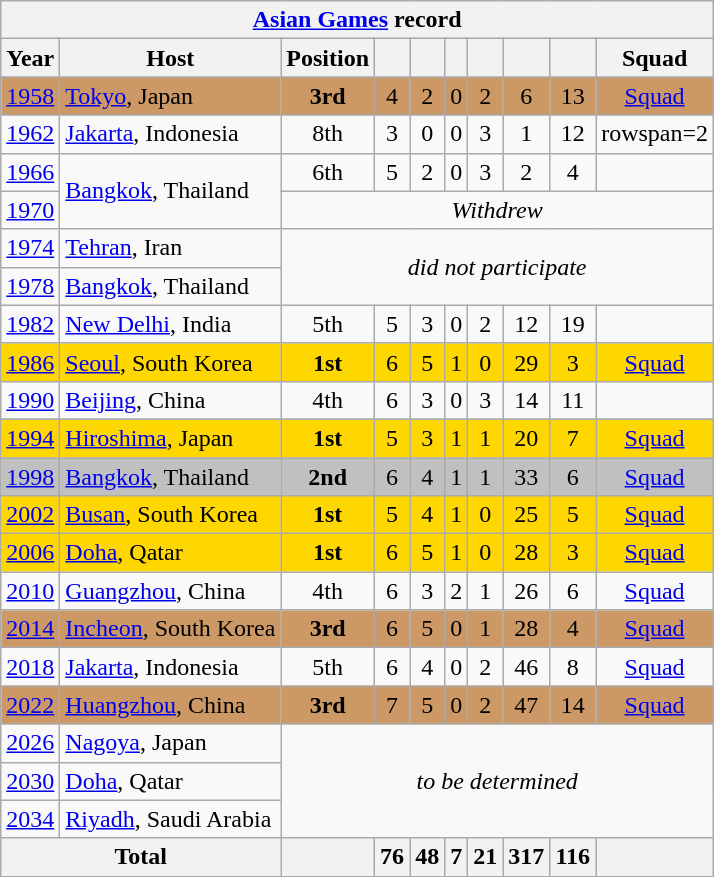<table class="wikitable" style="text-align: center;">
<tr>
<th colspan=10><a href='#'>Asian Games</a> record</th>
</tr>
<tr>
<th>Year</th>
<th>Host</th>
<th>Position</th>
<th></th>
<th></th>
<th></th>
<th></th>
<th></th>
<th></th>
<th>Squad</th>
</tr>
<tr bgcolor=cc9966>
<td><a href='#'>1958</a></td>
<td align=left> <a href='#'>Tokyo</a>, Japan</td>
<td><strong>3rd</strong></td>
<td>4</td>
<td>2</td>
<td>0</td>
<td>2</td>
<td>6</td>
<td>13</td>
<td><a href='#'>Squad</a></td>
</tr>
<tr>
<td><a href='#'>1962</a></td>
<td align=left> <a href='#'>Jakarta</a>, Indonesia</td>
<td>8th</td>
<td>3</td>
<td>0</td>
<td>0</td>
<td>3</td>
<td>1</td>
<td>12</td>
<td>rowspan=2 </td>
</tr>
<tr>
<td><a href='#'>1966</a></td>
<td align=left rowspan=2> <a href='#'>Bangkok</a>, Thailand</td>
<td>6th</td>
<td>5</td>
<td>2</td>
<td>0</td>
<td>3</td>
<td>2</td>
<td>4</td>
</tr>
<tr>
<td><a href='#'>1970</a></td>
<td colspan=9><em>Withdrew</em></td>
</tr>
<tr>
<td><a href='#'>1974</a></td>
<td align=left> <a href='#'>Tehran</a>, Iran</td>
<td colspan=9 rowspan=2><em>did not participate</em></td>
</tr>
<tr>
<td><a href='#'>1978</a></td>
<td align=left> <a href='#'>Bangkok</a>, Thailand</td>
</tr>
<tr>
<td><a href='#'>1982</a></td>
<td align=left> <a href='#'>New Delhi</a>, India</td>
<td>5th</td>
<td>5</td>
<td>3</td>
<td>0</td>
<td>2</td>
<td>12</td>
<td>19</td>
<td></td>
</tr>
<tr bgcolor=gold>
<td><a href='#'>1986</a></td>
<td align=left> <a href='#'>Seoul</a>, South Korea</td>
<td><strong>1st</strong></td>
<td>6</td>
<td>5</td>
<td>1</td>
<td>0</td>
<td>29</td>
<td>3</td>
<td><a href='#'>Squad</a></td>
</tr>
<tr>
<td><a href='#'>1990</a></td>
<td align=left> <a href='#'>Beijing</a>, China</td>
<td>4th</td>
<td>6</td>
<td>3</td>
<td>0</td>
<td>3</td>
<td>14</td>
<td>11</td>
<td></td>
</tr>
<tr>
</tr>
<tr bgcolor=gold>
<td><a href='#'>1994</a></td>
<td align=left> <a href='#'>Hiroshima</a>, Japan</td>
<td><strong>1st</strong></td>
<td>5</td>
<td>3</td>
<td>1</td>
<td>1</td>
<td>20</td>
<td>7</td>
<td><a href='#'>Squad</a></td>
</tr>
<tr bgcolor=silver>
<td><a href='#'>1998</a></td>
<td align=left> <a href='#'>Bangkok</a>, Thailand</td>
<td><strong>2nd</strong></td>
<td>6</td>
<td>4</td>
<td>1</td>
<td>1</td>
<td>33</td>
<td>6</td>
<td><a href='#'>Squad</a></td>
</tr>
<tr bgcolor=gold>
<td><a href='#'>2002</a></td>
<td align=left> <a href='#'>Busan</a>, South Korea</td>
<td><strong>1st</strong></td>
<td>5</td>
<td>4</td>
<td>1</td>
<td>0</td>
<td>25</td>
<td>5</td>
<td><a href='#'>Squad</a></td>
</tr>
<tr bgcolor=gold>
<td><a href='#'>2006</a></td>
<td align=left> <a href='#'>Doha</a>, Qatar</td>
<td><strong>1st</strong></td>
<td>6</td>
<td>5</td>
<td>1</td>
<td>0</td>
<td>28</td>
<td>3</td>
<td><a href='#'>Squad</a></td>
</tr>
<tr>
<td><a href='#'>2010</a></td>
<td align=left> <a href='#'>Guangzhou</a>, China</td>
<td>4th</td>
<td>6</td>
<td>3</td>
<td>2</td>
<td>1</td>
<td>26</td>
<td>6</td>
<td><a href='#'>Squad</a></td>
</tr>
<tr bgcolor=cc9966>
<td><a href='#'>2014</a></td>
<td align=left> <a href='#'>Incheon</a>, South Korea</td>
<td><strong>3rd</strong></td>
<td>6</td>
<td>5</td>
<td>0</td>
<td>1</td>
<td>28</td>
<td>4</td>
<td><a href='#'>Squad</a></td>
</tr>
<tr>
<td><a href='#'>2018</a></td>
<td align=left> <a href='#'>Jakarta</a>, Indonesia</td>
<td>5th</td>
<td>6</td>
<td>4</td>
<td>0</td>
<td>2</td>
<td>46</td>
<td>8</td>
<td><a href='#'>Squad</a></td>
</tr>
<tr bgcolor=cc9966>
<td><a href='#'>2022</a></td>
<td align=left> <a href='#'>Huangzhou</a>, China</td>
<td><strong>3rd</strong></td>
<td>7</td>
<td>5</td>
<td>0</td>
<td>2</td>
<td>47</td>
<td>14</td>
<td><a href='#'>Squad</a></td>
</tr>
<tr>
<td><a href='#'>2026</a></td>
<td align=left> <a href='#'>Nagoya</a>, Japan</td>
<td colspan=9 rowspan=3><em>to be determined</em></td>
</tr>
<tr>
<td><a href='#'>2030</a></td>
<td align=left> <a href='#'>Doha</a>, Qatar</td>
</tr>
<tr>
<td><a href='#'>2034</a></td>
<td align=left> <a href='#'>Riyadh</a>, Saudi Arabia</td>
</tr>
<tr>
<th colspan=2>Total</th>
<th></th>
<th>76</th>
<th>48</th>
<th>7</th>
<th>21</th>
<th>317</th>
<th>116</th>
<th></th>
</tr>
</table>
